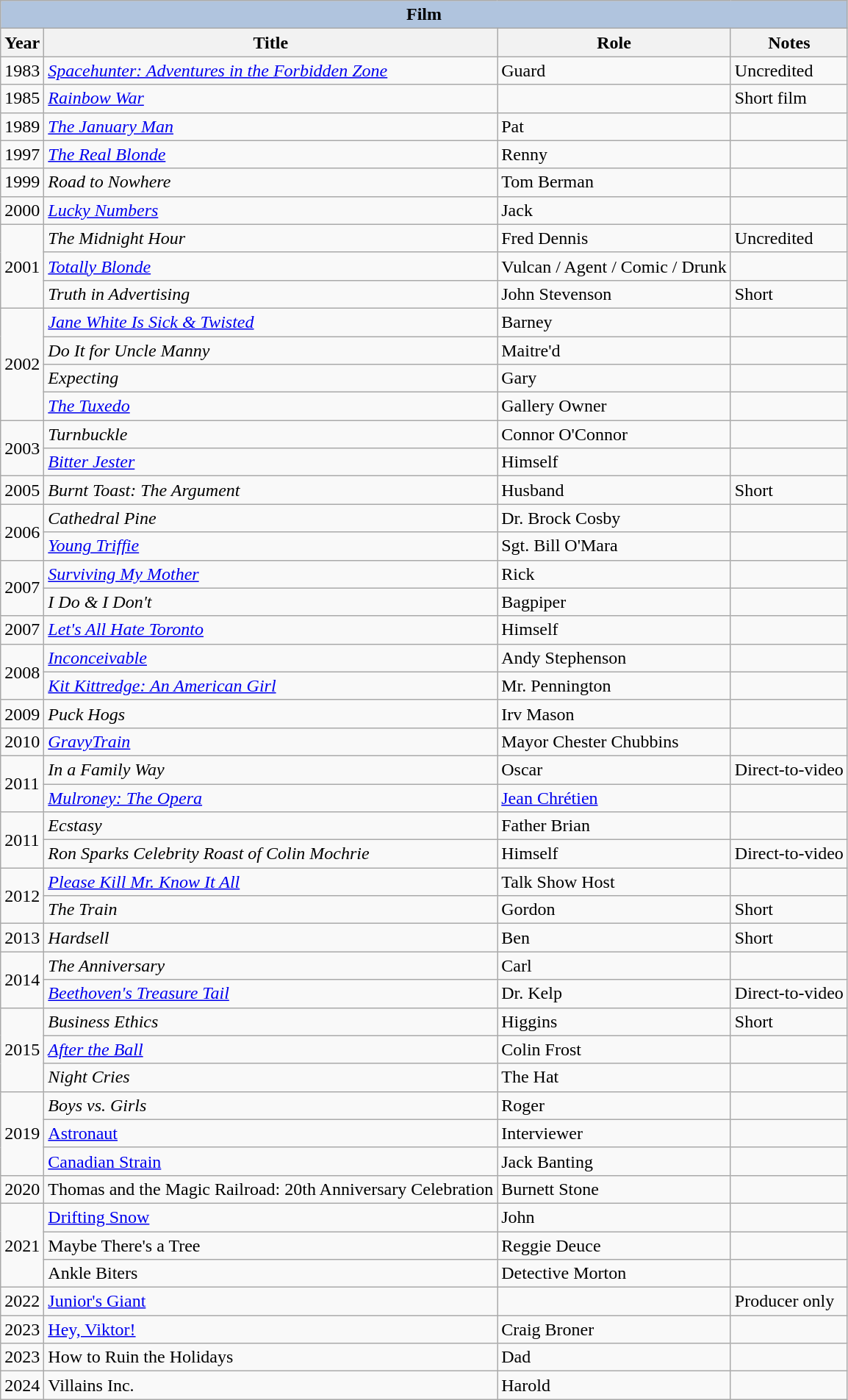<table class="wikitable sortable">
<tr>
<th colspan=4 style="background:#B0C4DE;">Film</th>
</tr>
<tr>
<th>Year</th>
<th>Title</th>
<th>Role</th>
<th class="unsortable">Notes</th>
</tr>
<tr>
<td>1983</td>
<td><em><a href='#'>Spacehunter: Adventures in the Forbidden Zone</a></em></td>
<td>Guard</td>
<td>Uncredited</td>
</tr>
<tr>
<td>1985</td>
<td><em><a href='#'>Rainbow War</a></em></td>
<td></td>
<td>Short film</td>
</tr>
<tr>
<td>1989</td>
<td data-sort-value="January Man, The"><em><a href='#'>The January Man</a></em></td>
<td>Pat</td>
<td></td>
</tr>
<tr>
<td>1997</td>
<td data-sort-value="Real Blonde, The"><em><a href='#'>The Real Blonde</a></em></td>
<td>Renny</td>
<td></td>
</tr>
<tr>
<td>1999</td>
<td><em>Road to Nowhere</em></td>
<td>Tom Berman</td>
<td></td>
</tr>
<tr>
<td>2000</td>
<td><em><a href='#'>Lucky Numbers</a></em></td>
<td>Jack</td>
<td></td>
</tr>
<tr>
<td rowspan=3>2001</td>
<td data-sort-value="Midnight Hour, The"><em>The Midnight Hour</em></td>
<td>Fred Dennis</td>
<td>Uncredited</td>
</tr>
<tr>
<td><em><a href='#'>Totally Blonde</a></em></td>
<td>Vulcan / Agent / Comic / Drunk</td>
<td></td>
</tr>
<tr>
<td><em>Truth in Advertising</em></td>
<td>John Stevenson</td>
<td>Short</td>
</tr>
<tr>
<td rowspan=4>2002</td>
<td><em><a href='#'>Jane White Is Sick & Twisted</a></em></td>
<td>Barney</td>
<td></td>
</tr>
<tr>
<td><em>Do It for Uncle Manny</em></td>
<td>Maitre'd</td>
<td></td>
</tr>
<tr>
<td><em>Expecting</em></td>
<td>Gary</td>
<td></td>
</tr>
<tr>
<td data-sort-value="Tuxedo, The"><em><a href='#'>The Tuxedo</a></em></td>
<td>Gallery Owner</td>
<td></td>
</tr>
<tr>
<td rowspan=2>2003</td>
<td><em>Turnbuckle</em></td>
<td>Connor O'Connor</td>
<td></td>
</tr>
<tr>
<td><em><a href='#'>Bitter Jester</a></em></td>
<td>Himself</td>
<td></td>
</tr>
<tr>
<td>2005</td>
<td><em>Burnt Toast: The Argument</em></td>
<td>Husband</td>
<td>Short</td>
</tr>
<tr>
<td rowspan=2>2006</td>
<td><em>Cathedral Pine</em></td>
<td>Dr. Brock Cosby</td>
<td></td>
</tr>
<tr>
<td><em><a href='#'>Young Triffie</a></em></td>
<td>Sgt. Bill O'Mara</td>
<td></td>
</tr>
<tr>
<td rowspan=2>2007</td>
<td><em><a href='#'>Surviving My Mother</a></em></td>
<td>Rick</td>
<td></td>
</tr>
<tr>
<td><em>I Do & I Don't</em></td>
<td>Bagpiper</td>
<td></td>
</tr>
<tr>
<td>2007</td>
<td><em><a href='#'>Let's All Hate Toronto</a></em></td>
<td>Himself</td>
<td></td>
</tr>
<tr>
<td rowspan=2>2008</td>
<td><em><a href='#'>Inconceivable</a></em></td>
<td>Andy Stephenson</td>
<td></td>
</tr>
<tr>
<td><em><a href='#'>Kit Kittredge: An American Girl</a></em></td>
<td>Mr. Pennington</td>
<td></td>
</tr>
<tr>
<td>2009</td>
<td><em>Puck Hogs</em></td>
<td>Irv Mason</td>
<td></td>
</tr>
<tr>
<td>2010</td>
<td><em><a href='#'>GravyTrain</a></em></td>
<td>Mayor Chester Chubbins</td>
<td></td>
</tr>
<tr>
<td rowspan=2>2011</td>
<td><em>In a Family Way</em></td>
<td>Oscar</td>
<td>Direct-to-video</td>
</tr>
<tr>
<td><em><a href='#'>Mulroney: The Opera</a></em></td>
<td><a href='#'>Jean Chrétien</a></td>
<td></td>
</tr>
<tr>
<td rowspan=2>2011</td>
<td><em>Ecstasy</em></td>
<td>Father Brian</td>
<td></td>
</tr>
<tr>
<td><em>Ron Sparks Celebrity Roast of Colin Mochrie</em></td>
<td>Himself</td>
<td>Direct-to-video</td>
</tr>
<tr>
<td rowspan=2>2012</td>
<td><em><a href='#'>Please Kill Mr. Know It All</a></em></td>
<td>Talk Show Host</td>
<td></td>
</tr>
<tr>
<td data-sort-value="Train, The"><em>The Train</em></td>
<td>Gordon</td>
<td>Short</td>
</tr>
<tr>
<td>2013</td>
<td><em>Hardsell</em></td>
<td>Ben</td>
<td>Short</td>
</tr>
<tr>
<td rowspan=2>2014</td>
<td data-sort-value="Anniversary, The"><em>The Anniversary</em></td>
<td>Carl</td>
<td></td>
</tr>
<tr>
<td><em><a href='#'>Beethoven's Treasure Tail</a></em></td>
<td>Dr. Kelp</td>
<td>Direct-to-video</td>
</tr>
<tr>
<td rowspan=3>2015</td>
<td><em>Business Ethics</em></td>
<td>Higgins</td>
<td>Short</td>
</tr>
<tr>
<td><em><a href='#'>After the Ball</a></em></td>
<td>Colin Frost</td>
<td></td>
</tr>
<tr>
<td><em>Night Cries</em></td>
<td>The Hat</td>
<td></td>
</tr>
<tr>
<td rowspan=3>2019</td>
<td><em>Boys vs. Girls</td>
<td>Roger</td>
<td></td>
</tr>
<tr>
<td></em><a href='#'>Astronaut</a><em></td>
<td>Interviewer</td>
<td></td>
</tr>
<tr>
<td></em><a href='#'>Canadian Strain</a><em></td>
<td>Jack Banting</td>
<td></td>
</tr>
<tr>
<td>2020</td>
<td></em>Thomas and the Magic Railroad: 20th Anniversary Celebration<em></td>
<td>Burnett Stone</td>
<td></td>
</tr>
<tr>
<td rowspan=3>2021</td>
<td></em><a href='#'>Drifting Snow</a><em></td>
<td>John</td>
<td></td>
</tr>
<tr>
<td></em>Maybe There's a Tree<em></td>
<td>Reggie Deuce</td>
<td></td>
</tr>
<tr>
<td></em>Ankle Biters<em></td>
<td>Detective Morton</td>
<td></td>
</tr>
<tr>
<td>2022</td>
<td></em><a href='#'>Junior's Giant</a><em></td>
<td></td>
<td>Producer only</td>
</tr>
<tr>
<td>2023</td>
<td></em><a href='#'>Hey, Viktor!</a><em></td>
<td>Craig Broner</td>
<td></td>
</tr>
<tr>
<td>2023</td>
<td></em>How to Ruin the Holidays<em></td>
<td>Dad</td>
<td></td>
</tr>
<tr>
<td>2024</td>
<td></em>Villains Inc.<em></td>
<td>Harold</td>
<td></td>
</tr>
</table>
